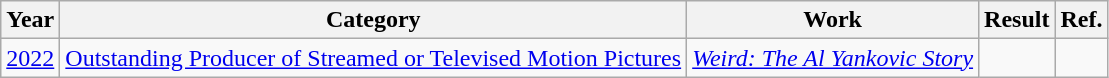<table class="wikitable">
<tr>
<th>Year</th>
<th>Category</th>
<th>Work</th>
<th>Result</th>
<th>Ref.</th>
</tr>
<tr>
<td><a href='#'>2022</a></td>
<td><a href='#'>Outstanding Producer of Streamed or Televised Motion Pictures</a></td>
<td><em><a href='#'>Weird: The Al Yankovic Story</a></em></td>
<td></td>
<td align="center"></td>
</tr>
</table>
